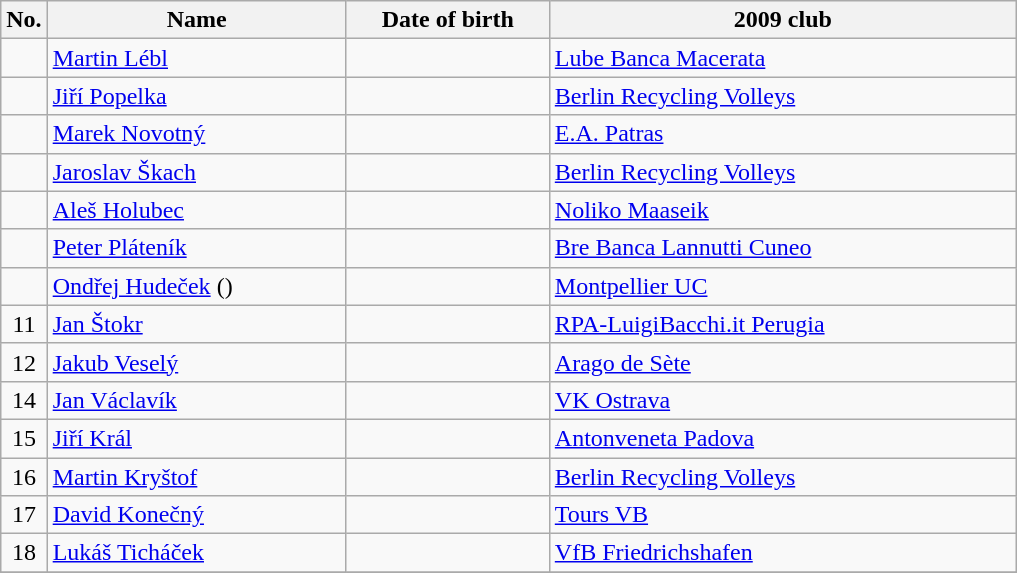<table class="wikitable sortable" style="font-size:100%; text-align:center;">
<tr>
<th>No.</th>
<th style="width:12em">Name</th>
<th style="width:8em">Date of birth</th>
<th style="width:19em">2009 club</th>
</tr>
<tr>
<td></td>
<td align=left><a href='#'>Martin Lébl</a></td>
<td align=right></td>
<td align=left> <a href='#'>Lube Banca Macerata</a></td>
</tr>
<tr>
<td></td>
<td align=left><a href='#'>Jiří Popelka</a></td>
<td align=right></td>
<td align=left> <a href='#'>Berlin Recycling Volleys</a></td>
</tr>
<tr>
<td></td>
<td align=left><a href='#'>Marek Novotný</a></td>
<td align=right></td>
<td align=left> <a href='#'>E.A. Patras</a></td>
</tr>
<tr>
<td></td>
<td align=left><a href='#'>Jaroslav Škach</a></td>
<td align=right></td>
<td align=left> <a href='#'>Berlin Recycling Volleys</a></td>
</tr>
<tr>
<td></td>
<td align=left><a href='#'>Aleš Holubec</a></td>
<td align=right></td>
<td align=left> <a href='#'>Noliko Maaseik</a></td>
</tr>
<tr>
<td></td>
<td align=left><a href='#'>Peter Pláteník</a></td>
<td align=right></td>
<td align=left> <a href='#'>Bre Banca Lannutti Cuneo</a></td>
</tr>
<tr>
<td></td>
<td align=left><a href='#'>Ondřej Hudeček</a> ()</td>
<td align=right></td>
<td align=left> <a href='#'>Montpellier UC</a></td>
</tr>
<tr>
<td>11</td>
<td align=left><a href='#'>Jan Štokr</a></td>
<td align=right></td>
<td align=left> <a href='#'>RPA-LuigiBacchi.it Perugia</a></td>
</tr>
<tr>
<td>12</td>
<td align=left><a href='#'>Jakub Veselý</a></td>
<td align=right></td>
<td align=left> <a href='#'>Arago de Sète</a></td>
</tr>
<tr>
<td>14</td>
<td align=left><a href='#'>Jan Václavík</a></td>
<td align=right></td>
<td align=left> <a href='#'>VK Ostrava</a></td>
</tr>
<tr>
<td>15</td>
<td align=left><a href='#'>Jiří Král</a></td>
<td align=right></td>
<td align=left> <a href='#'>Antonveneta Padova</a></td>
</tr>
<tr>
<td>16</td>
<td align=left><a href='#'>Martin Kryštof</a></td>
<td align=right></td>
<td align=left> <a href='#'>Berlin Recycling Volleys</a></td>
</tr>
<tr>
<td>17</td>
<td align=left><a href='#'>David Konečný</a></td>
<td align=right></td>
<td align=left> <a href='#'>Tours VB</a></td>
</tr>
<tr>
<td>18</td>
<td align=left><a href='#'>Lukáš Ticháček</a></td>
<td align=right></td>
<td align=left> <a href='#'>VfB Friedrichshafen</a></td>
</tr>
<tr>
</tr>
</table>
